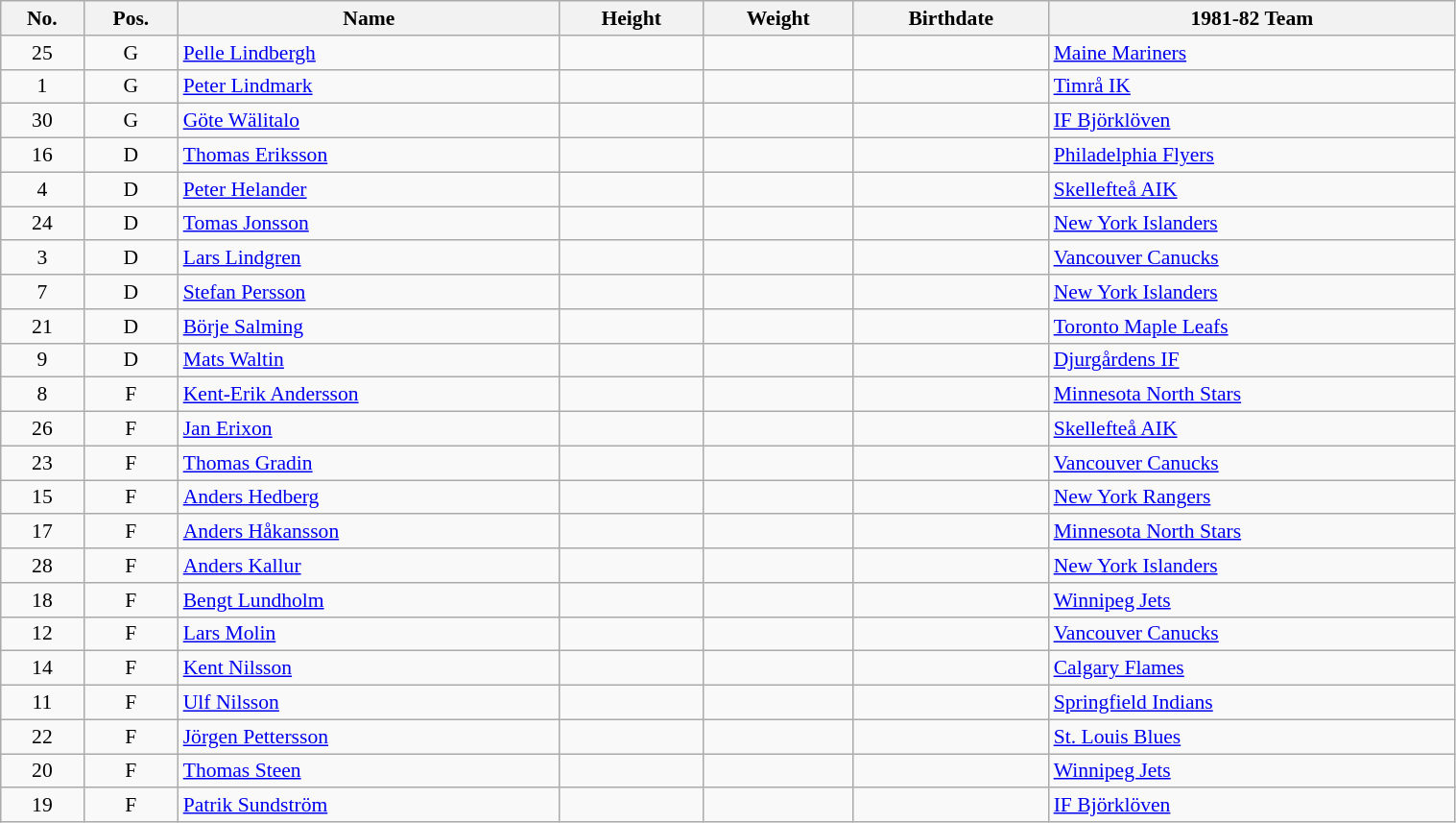<table class="wikitable sortable" width="80%" style="font-size: 90%; text-align: center;">
<tr>
<th>No.</th>
<th>Pos.</th>
<th>Name</th>
<th>Height</th>
<th>Weight</th>
<th>Birthdate</th>
<th>1981-82 Team</th>
</tr>
<tr>
<td>25</td>
<td>G</td>
<td style="text-align:left;"><a href='#'>Pelle Lindbergh</a></td>
<td></td>
<td></td>
<td style="text-align:right;"></td>
<td style="text-align:left;"> <a href='#'>Maine Mariners</a></td>
</tr>
<tr>
<td>1</td>
<td>G</td>
<td style="text-align:left;"><a href='#'>Peter Lindmark</a></td>
<td></td>
<td></td>
<td style="text-align:right;"></td>
<td style="text-align:left;"> <a href='#'>Timrå IK</a></td>
</tr>
<tr>
<td>30</td>
<td>G</td>
<td style="text-align:left;"><a href='#'>Göte Wälitalo</a></td>
<td></td>
<td></td>
<td style="text-align:right;"></td>
<td style="text-align:left;"> <a href='#'>IF Björklöven</a></td>
</tr>
<tr>
<td>16</td>
<td>D</td>
<td style="text-align:left;"><a href='#'>Thomas Eriksson</a></td>
<td></td>
<td></td>
<td style="text-align:right;"></td>
<td style="text-align:left;"> <a href='#'>Philadelphia Flyers</a></td>
</tr>
<tr>
<td>4</td>
<td>D</td>
<td style="text-align:left;"><a href='#'>Peter Helander</a></td>
<td></td>
<td></td>
<td style="text-align:right;"></td>
<td style="text-align:left;"> <a href='#'>Skellefteå AIK</a></td>
</tr>
<tr>
<td>24</td>
<td>D</td>
<td style="text-align:left;"><a href='#'>Tomas Jonsson</a></td>
<td></td>
<td></td>
<td style="text-align:right;"></td>
<td style="text-align:left;"> <a href='#'>New York Islanders</a></td>
</tr>
<tr>
<td>3</td>
<td>D</td>
<td style="text-align:left;"><a href='#'>Lars Lindgren</a></td>
<td></td>
<td></td>
<td style="text-align:right;"></td>
<td style="text-align:left;"> <a href='#'>Vancouver Canucks</a></td>
</tr>
<tr>
<td>7</td>
<td>D</td>
<td style="text-align:left;"><a href='#'>Stefan Persson</a></td>
<td></td>
<td></td>
<td style="text-align:right;"></td>
<td style="text-align:left;"> <a href='#'>New York Islanders</a></td>
</tr>
<tr>
<td>21</td>
<td>D</td>
<td style="text-align:left;"><a href='#'>Börje Salming</a></td>
<td></td>
<td></td>
<td style="text-align:right;"></td>
<td style="text-align:left;"> <a href='#'>Toronto Maple Leafs</a></td>
</tr>
<tr>
<td>9</td>
<td>D</td>
<td style="text-align:left;"><a href='#'>Mats Waltin</a></td>
<td></td>
<td></td>
<td style="text-align:right;"></td>
<td style="text-align:left;"> <a href='#'>Djurgårdens IF</a></td>
</tr>
<tr>
<td>8</td>
<td>F</td>
<td style="text-align:left;"><a href='#'>Kent-Erik Andersson</a></td>
<td></td>
<td></td>
<td style="text-align:right;"></td>
<td style="text-align:left;"> <a href='#'>Minnesota North Stars</a></td>
</tr>
<tr>
<td>26</td>
<td>F</td>
<td style="text-align:left;"><a href='#'>Jan Erixon</a></td>
<td></td>
<td></td>
<td style="text-align:right;"></td>
<td style="text-align:left;"> <a href='#'>Skellefteå AIK</a></td>
</tr>
<tr>
<td>23</td>
<td>F</td>
<td style="text-align:left;"><a href='#'>Thomas Gradin</a></td>
<td></td>
<td></td>
<td style="text-align:right;"></td>
<td style="text-align:left;"> <a href='#'>Vancouver Canucks</a></td>
</tr>
<tr>
<td>15</td>
<td>F</td>
<td style="text-align:left;"><a href='#'>Anders Hedberg</a></td>
<td></td>
<td></td>
<td style="text-align:right;"></td>
<td style="text-align:left;"> <a href='#'>New York Rangers</a></td>
</tr>
<tr>
<td>17</td>
<td>F</td>
<td style="text-align:left;"><a href='#'>Anders Håkansson</a></td>
<td></td>
<td></td>
<td style="text-align:right;"></td>
<td style="text-align:left;"> <a href='#'>Minnesota North Stars</a></td>
</tr>
<tr>
<td>28</td>
<td>F</td>
<td style="text-align:left;"><a href='#'>Anders Kallur</a></td>
<td></td>
<td></td>
<td style="text-align:right;"></td>
<td style="text-align:left;"> <a href='#'>New York Islanders</a></td>
</tr>
<tr>
<td>18</td>
<td>F</td>
<td style="text-align:left;"><a href='#'>Bengt Lundholm</a></td>
<td></td>
<td></td>
<td style="text-align:right;"></td>
<td style="text-align:left;"> <a href='#'>Winnipeg Jets</a></td>
</tr>
<tr>
<td>12</td>
<td>F</td>
<td style="text-align:left;"><a href='#'>Lars Molin</a></td>
<td></td>
<td></td>
<td style="text-align:right;"></td>
<td style="text-align:left;"> <a href='#'>Vancouver Canucks</a></td>
</tr>
<tr>
<td>14</td>
<td>F</td>
<td style="text-align:left;"><a href='#'>Kent Nilsson</a></td>
<td></td>
<td></td>
<td style="text-align:right;"></td>
<td style="text-align:left;"> <a href='#'>Calgary Flames</a></td>
</tr>
<tr>
<td>11</td>
<td>F</td>
<td style="text-align:left;"><a href='#'>Ulf Nilsson</a></td>
<td></td>
<td></td>
<td style="text-align:right;"></td>
<td style="text-align:left;"> <a href='#'>Springfield Indians</a></td>
</tr>
<tr>
<td>22</td>
<td>F</td>
<td style="text-align:left;"><a href='#'>Jörgen Pettersson</a></td>
<td></td>
<td></td>
<td style="text-align:right;"></td>
<td style="text-align:left;"> <a href='#'>St. Louis Blues</a></td>
</tr>
<tr>
<td>20</td>
<td>F</td>
<td style="text-align:left;"><a href='#'>Thomas Steen</a></td>
<td></td>
<td></td>
<td style="text-align:right;"></td>
<td style="text-align:left;"> <a href='#'>Winnipeg Jets</a></td>
</tr>
<tr>
<td>19</td>
<td>F</td>
<td style="text-align:left;"><a href='#'>Patrik Sundström</a></td>
<td></td>
<td></td>
<td style="text-align:right;"></td>
<td style="text-align:left;"> <a href='#'>IF Björklöven</a></td>
</tr>
</table>
